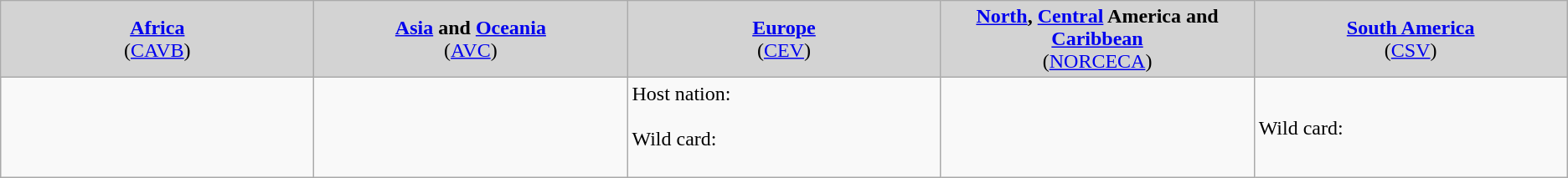<table class="wikitable">
<tr style="background:Lightgrey;">
<td style="width:20%; text-align:center;"><strong><a href='#'>Africa</a></strong><br>(<a href='#'>CAVB</a>)</td>
<td style="width:20%; text-align:center;"><strong><a href='#'>Asia</a> and <a href='#'>Oceania</a></strong><br>(<a href='#'>AVC</a>)</td>
<td style="width:20%; text-align:center;"><strong><a href='#'>Europe</a></strong><br>(<a href='#'>CEV</a>)</td>
<td style="width:20%; text-align:center;"><strong><a href='#'>North</a>, <a href='#'>Central</a> America and <a href='#'>Caribbean</a></strong><br>(<a href='#'>NORCECA</a>)</td>
<td style="width:20%; text-align:center;"><strong><a href='#'>South America</a><br></strong>(<a href='#'>CSV</a>)</td>
</tr>
<tr>
<td></td>
<td></td>
<td>Host nation: <br><br>Wild card: <br><br></td>
<td></td>
<td>Wild card: <br></td>
</tr>
</table>
